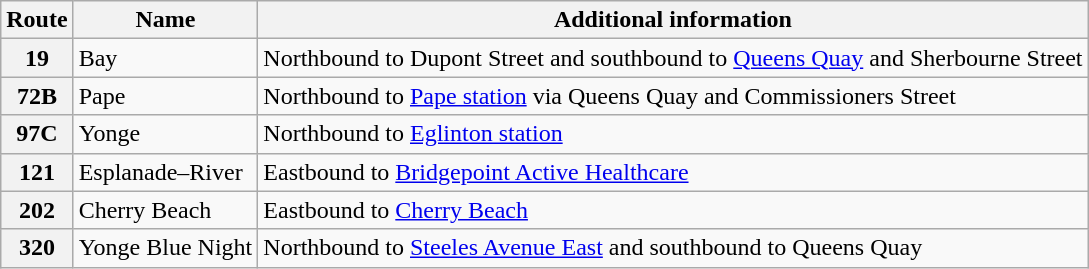<table class="wikitable">
<tr>
<th>Route</th>
<th>Name</th>
<th>Additional information</th>
</tr>
<tr>
<th>19</th>
<td>Bay</td>
<td>Northbound to Dupont Street and southbound to <a href='#'>Queens Quay</a> and Sherbourne Street</td>
</tr>
<tr>
<th>72B</th>
<td>Pape</td>
<td>Northbound to <a href='#'>Pape station</a> via Queens Quay and Commissioners Street</td>
</tr>
<tr>
<th>97C</th>
<td>Yonge</td>
<td>Northbound to <a href='#'>Eglinton station</a><br></td>
</tr>
<tr>
<th>121</th>
<td>Esplanade–River</td>
<td>Eastbound to <a href='#'>Bridgepoint Active Healthcare</a></td>
</tr>
<tr>
<th>202</th>
<td>Cherry Beach</td>
<td>Eastbound to <a href='#'>Cherry Beach</a><br></td>
</tr>
<tr>
<th>320</th>
<td>Yonge Blue Night</td>
<td>Northbound to <a href='#'>Steeles Avenue East</a> and southbound to Queens Quay</td>
</tr>
</table>
